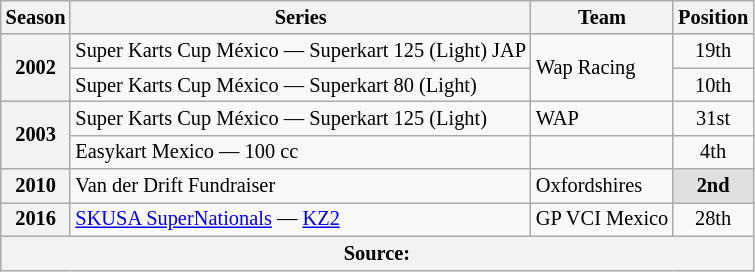<table class="wikitable" style="font-size: 85%; text-align:center">
<tr>
<th>Season</th>
<th>Series</th>
<th>Team</th>
<th>Position</th>
</tr>
<tr>
<th rowspan="2">2002</th>
<td align="left">Super Karts Cup México — Superkart 125 (Light) JAP</td>
<td rowspan="2" align="left">Wap Racing</td>
<td>19th</td>
</tr>
<tr>
<td align="left">Super Karts Cup México — Superkart 80 (Light)</td>
<td>10th</td>
</tr>
<tr>
<th rowspan="2">2003</th>
<td align="left">Super Karts Cup México — Superkart 125 (Light)</td>
<td align="left">WAP</td>
<td>31st</td>
</tr>
<tr>
<td align="left">Easykart Mexico — 100 cc</td>
<td align="left"></td>
<td>4th</td>
</tr>
<tr>
<th>2010</th>
<td align="left">Van der Drift Fundraiser</td>
<td align="left">Oxfordshires</td>
<td style="background:#DFDFDF;"><strong>2nd</strong></td>
</tr>
<tr>
<th>2016</th>
<td align="left"><a href='#'>SKUSA SuperNationals</a> — <a href='#'>KZ2</a></td>
<td>GP VCI Mexico</td>
<td>28th</td>
</tr>
<tr>
<th colspan="4">Source:</th>
</tr>
</table>
